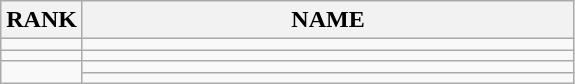<table class="wikitable">
<tr>
<th>RANK</th>
<th style="width: 20em">NAME</th>
</tr>
<tr>
<td align="center"></td>
<td></td>
</tr>
<tr>
<td align="center"></td>
<td></td>
</tr>
<tr>
<td rowspan=2 align="center"></td>
<td></td>
</tr>
<tr>
<td></td>
</tr>
</table>
